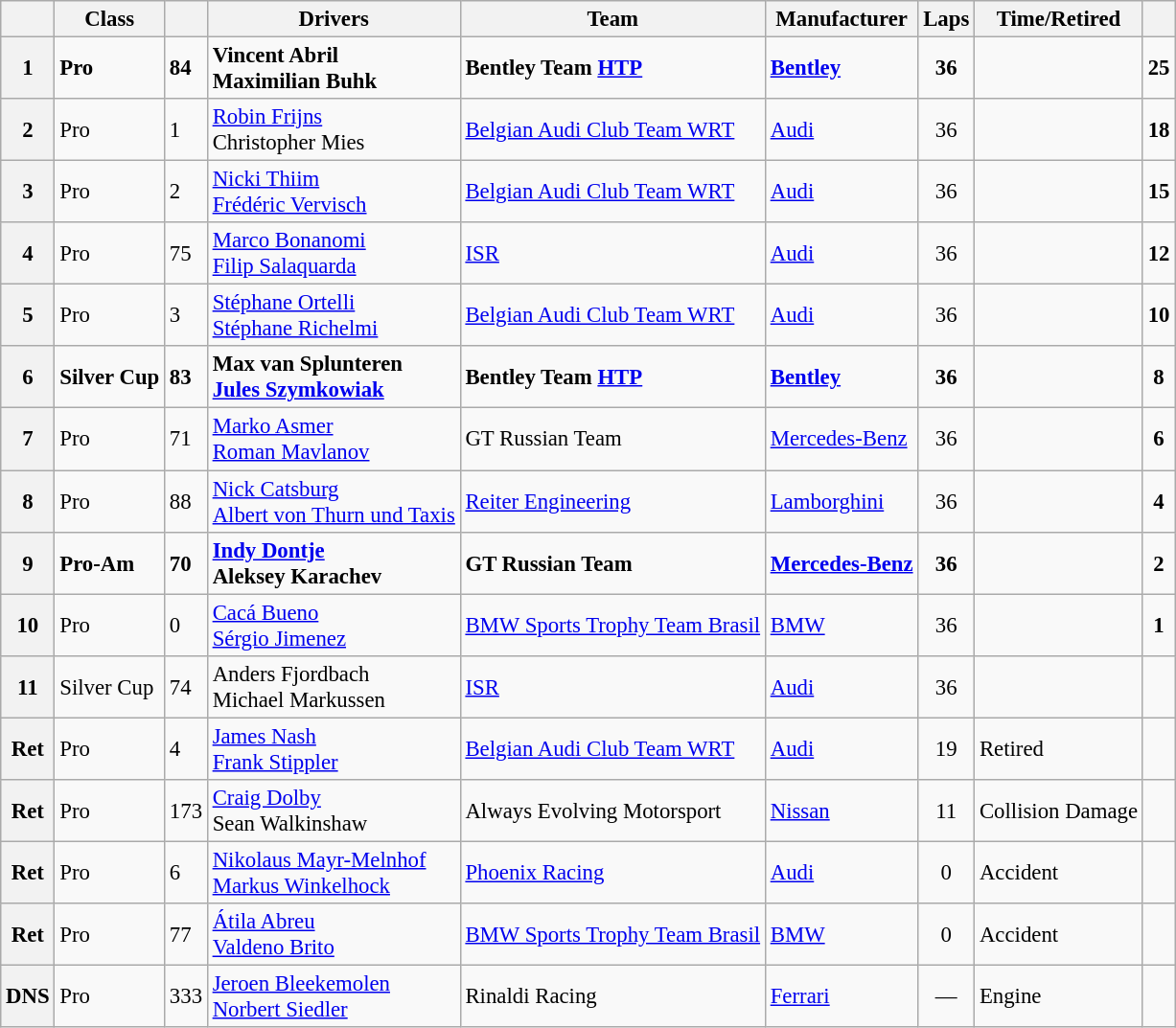<table class="wikitable sortable" style="font-size: 95%;">
<tr>
<th></th>
<th>Class</th>
<th></th>
<th>Drivers</th>
<th>Team</th>
<th>Manufacturer</th>
<th>Laps</th>
<th>Time/Retired</th>
<th></th>
</tr>
<tr>
<th><strong>1</strong></th>
<td><strong>Pro</strong></td>
<td><strong>84</strong></td>
<td> <strong>Vincent Abril</strong><br> <strong>Maximilian Buhk</strong></td>
<td> <strong>Bentley Team <a href='#'>HTP</a></strong></td>
<td><strong><a href='#'>Bentley</a></strong></td>
<td align=center><strong>36</strong></td>
<td></td>
<td align=center><strong>25</strong></td>
</tr>
<tr>
<th>2</th>
<td>Pro</td>
<td>1</td>
<td> <a href='#'>Robin Frijns</a><br> Christopher Mies</td>
<td> <a href='#'>Belgian Audi Club Team WRT</a></td>
<td><a href='#'>Audi</a></td>
<td align=center>36</td>
<td></td>
<td align=center><strong>18</strong></td>
</tr>
<tr>
<th>3</th>
<td>Pro</td>
<td>2</td>
<td> <a href='#'>Nicki Thiim</a><br> <a href='#'>Frédéric Vervisch</a></td>
<td> <a href='#'>Belgian Audi Club Team WRT</a></td>
<td><a href='#'>Audi</a></td>
<td align=center>36</td>
<td></td>
<td align=center><strong>15</strong></td>
</tr>
<tr>
<th>4</th>
<td>Pro</td>
<td>75</td>
<td> <a href='#'>Marco Bonanomi</a><br> <a href='#'>Filip Salaquarda</a></td>
<td> <a href='#'>ISR</a></td>
<td><a href='#'>Audi</a></td>
<td align=center>36</td>
<td></td>
<td align=center><strong>12</strong></td>
</tr>
<tr>
<th>5</th>
<td>Pro</td>
<td>3</td>
<td> <a href='#'>Stéphane Ortelli</a><br> <a href='#'>Stéphane Richelmi</a></td>
<td> <a href='#'>Belgian Audi Club Team WRT</a></td>
<td><a href='#'>Audi</a></td>
<td align=center>36</td>
<td></td>
<td align=center><strong>10</strong></td>
</tr>
<tr>
<th><strong>6</strong></th>
<td><strong>Silver Cup</strong></td>
<td><strong>83</strong></td>
<td> <strong>Max van Splunteren</strong><br> <strong><a href='#'>Jules Szymkowiak</a></strong></td>
<td> <strong>Bentley Team <a href='#'>HTP</a></strong></td>
<td><strong><a href='#'>Bentley</a></strong></td>
<td align=center><strong>36</strong></td>
<td><strong></strong></td>
<td align=center><strong>8</strong></td>
</tr>
<tr>
<th>7</th>
<td>Pro</td>
<td>71</td>
<td> <a href='#'>Marko Asmer</a><br> <a href='#'>Roman Mavlanov</a></td>
<td> GT Russian Team</td>
<td><a href='#'>Mercedes-Benz</a></td>
<td align=center>36</td>
<td></td>
<td align=center><strong>6</strong></td>
</tr>
<tr>
<th>8</th>
<td>Pro</td>
<td>88</td>
<td> <a href='#'>Nick Catsburg</a><br> <a href='#'>Albert von Thurn und Taxis</a></td>
<td> <a href='#'>Reiter Engineering</a></td>
<td><a href='#'>Lamborghini</a></td>
<td align=center>36</td>
<td></td>
<td align=center><strong>4</strong></td>
</tr>
<tr>
<th><strong>9</strong></th>
<td><strong>Pro-Am</strong></td>
<td><strong>70</strong></td>
<td> <strong><a href='#'>Indy Dontje</a></strong><br> <strong>Aleksey Karachev</strong></td>
<td> <strong>GT Russian Team</strong></td>
<td><strong><a href='#'>Mercedes-Benz</a></strong></td>
<td align=center><strong>36</strong></td>
<td><strong></strong></td>
<td align=center><strong>2</strong></td>
</tr>
<tr>
<th>10</th>
<td>Pro</td>
<td>0</td>
<td> <a href='#'>Cacá Bueno</a><br> <a href='#'>Sérgio Jimenez</a></td>
<td> <a href='#'>BMW Sports Trophy Team Brasil</a></td>
<td><a href='#'>BMW</a></td>
<td align=center>36</td>
<td></td>
<td align=center><strong>1</strong></td>
</tr>
<tr>
<th>11</th>
<td>Silver Cup</td>
<td>74</td>
<td> Anders Fjordbach<br> Michael Markussen</td>
<td> <a href='#'>ISR</a></td>
<td><a href='#'>Audi</a></td>
<td align=center>36</td>
<td></td>
<td></td>
</tr>
<tr>
<th>Ret</th>
<td>Pro</td>
<td>4</td>
<td> <a href='#'>James Nash</a><br> <a href='#'>Frank Stippler</a></td>
<td> <a href='#'>Belgian Audi Club Team WRT</a></td>
<td><a href='#'>Audi</a></td>
<td align=center>19</td>
<td>Retired</td>
<td></td>
</tr>
<tr>
<th>Ret</th>
<td>Pro</td>
<td>173</td>
<td> <a href='#'>Craig Dolby</a><br> Sean Walkinshaw</td>
<td> Always Evolving Motorsport</td>
<td><a href='#'>Nissan</a></td>
<td align=center>11</td>
<td>Collision Damage</td>
<td></td>
</tr>
<tr>
<th>Ret</th>
<td>Pro</td>
<td>6</td>
<td> <a href='#'>Nikolaus Mayr-Melnhof</a><br> <a href='#'>Markus Winkelhock</a></td>
<td> <a href='#'>Phoenix Racing</a></td>
<td><a href='#'>Audi</a></td>
<td align=center>0</td>
<td>Accident</td>
<td></td>
</tr>
<tr>
<th>Ret</th>
<td>Pro</td>
<td>77</td>
<td> <a href='#'>Átila Abreu</a><br> <a href='#'>Valdeno Brito</a></td>
<td> <a href='#'>BMW Sports Trophy Team Brasil</a></td>
<td><a href='#'>BMW</a></td>
<td align=center>0</td>
<td>Accident</td>
<td></td>
</tr>
<tr>
<th>DNS</th>
<td>Pro</td>
<td>333</td>
<td> <a href='#'>Jeroen Bleekemolen</a><br> <a href='#'>Norbert Siedler</a></td>
<td> Rinaldi Racing</td>
<td><a href='#'>Ferrari</a></td>
<td align=center>—</td>
<td>Engine</td>
<td></td>
</tr>
</table>
